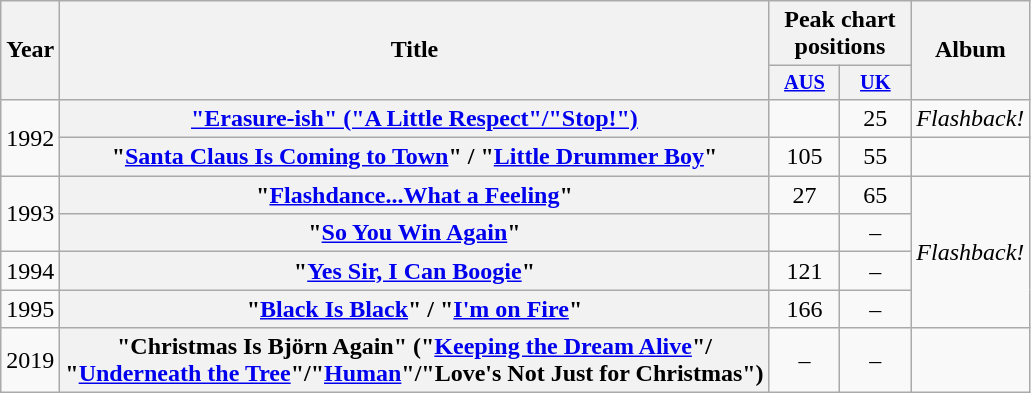<table class="wikitable plainrowheaders" style="text-align:center;" border="1">
<tr>
<th scope="col" rowspan="2">Year</th>
<th scope="col" rowspan="2">Title</th>
<th scope="col" colspan="2">Peak chart positions</th>
<th scope="col" rowspan="2">Album</th>
</tr>
<tr>
<th scope="col" style="width:3em;font-size:85%"><a href='#'>AUS</a><br></th>
<th scope="col" style="width:3em;font-size:85%"><a href='#'>UK</a><br></th>
</tr>
<tr>
<td rowspan="2">1992</td>
<th scope="row"><a href='#'>"Erasure-ish" ("A Little Respect"/"Stop!")</a> </th>
<td></td>
<td>25</td>
<td><em>Flashback!</em></td>
</tr>
<tr>
<th scope="row">"<a href='#'>Santa Claus Is Coming to Town</a>" / "<a href='#'>Little Drummer Boy</a>"</th>
<td>105</td>
<td>55</td>
<td></td>
</tr>
<tr>
<td rowspan="2">1993</td>
<th scope="row">"<a href='#'>Flashdance...What a Feeling</a>"</th>
<td>27</td>
<td>65</td>
<td rowspan="4"><em>Flashback!</em></td>
</tr>
<tr>
<th scope="row">"<a href='#'>So You Win Again</a>" </th>
<td></td>
<td>–</td>
</tr>
<tr>
<td>1994</td>
<th scope="row">"<a href='#'>Yes Sir, I Can Boogie</a>" </th>
<td>121</td>
<td>–</td>
</tr>
<tr>
<td>1995</td>
<th scope="row">"<a href='#'>Black Is Black</a>" / "<a href='#'>I'm on Fire</a>" </th>
<td>166</td>
<td>–</td>
</tr>
<tr>
<td>2019</td>
<th scope="row">"Christmas Is Björn Again" ("<a href='#'>Keeping the Dream Alive</a>"/<br> "<a href='#'>Underneath the Tree</a>"/"<a href='#'>Human</a>"/"Love's Not Just for Christmas")</th>
<td>–</td>
<td>–</td>
<td></td>
</tr>
</table>
